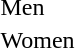<table>
<tr>
<td>Men<br></td>
<td></td>
<td></td>
<td></td>
</tr>
<tr gjbb>
<td>Women<br></td>
<td></td>
<td></td>
<td></td>
</tr>
</table>
